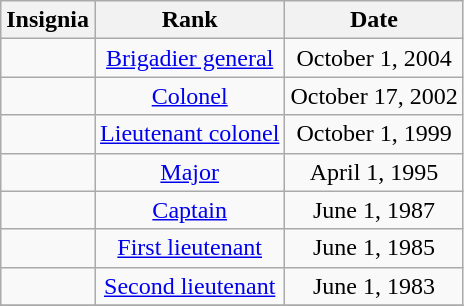<table class="wikitable">
<tr>
<th>Insignia</th>
<th>Rank</th>
<th>Date</th>
</tr>
<tr style="text-align:center;">
<td></td>
<td><a href='#'>Brigadier general</a></td>
<td>October 1, 2004</td>
</tr>
<tr style="text-align:center;">
<td></td>
<td><a href='#'>Colonel</a></td>
<td>October 17, 2002</td>
</tr>
<tr style="text-align:center;">
<td></td>
<td><a href='#'>Lieutenant colonel</a></td>
<td>October 1, 1999</td>
</tr>
<tr style="text-align:center;">
<td></td>
<td><a href='#'>Major</a></td>
<td>April 1, 1995</td>
</tr>
<tr style="text-align:center;">
<td></td>
<td><a href='#'>Captain</a></td>
<td>June 1, 1987</td>
</tr>
<tr style="text-align:center;">
<td></td>
<td><a href='#'>First lieutenant</a></td>
<td>June 1, 1985</td>
</tr>
<tr style="text-align:center;">
<td></td>
<td><a href='#'>Second lieutenant</a></td>
<td>June 1, 1983</td>
</tr>
<tr>
</tr>
</table>
